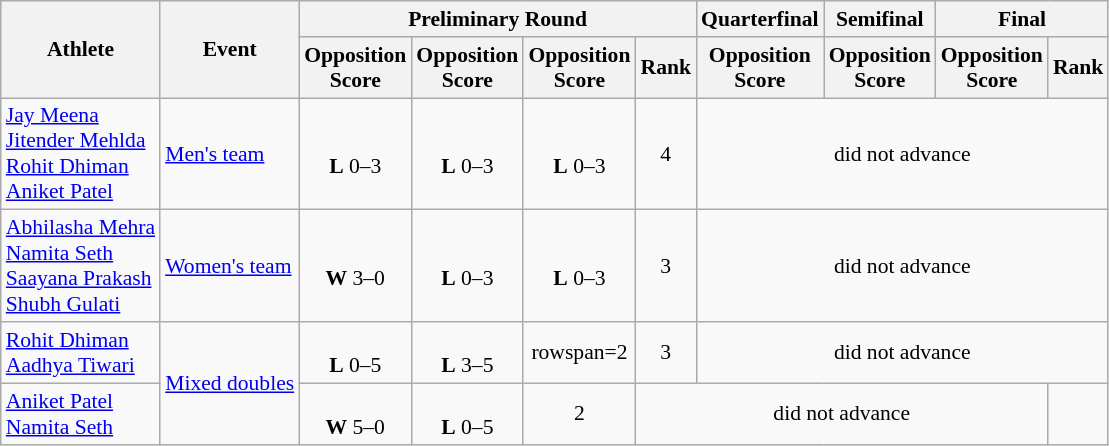<table class=wikitable style=font-size:90%;text-align:center>
<tr>
<th rowspan="2">Athlete</th>
<th rowspan="2">Event</th>
<th colspan="4">Preliminary Round</th>
<th>Quarterfinal</th>
<th>Semifinal</th>
<th colspan="2">Final</th>
</tr>
<tr>
<th>Opposition<br>Score</th>
<th>Opposition<br>Score</th>
<th>Opposition<br>Score</th>
<th>Rank</th>
<th>Opposition<br>Score</th>
<th>Opposition<br>Score</th>
<th>Opposition<br>Score</th>
<th>Rank</th>
</tr>
<tr>
<td align=left><a href='#'>Jay Meena</a><br><a href='#'>Jitender Mehlda</a><br><a href='#'>Rohit Dhiman</a><br><a href='#'>Aniket Patel</a></td>
<td align=left><a href='#'>Men's team</a></td>
<td><br><strong>L</strong> 0–3</td>
<td><br><strong>L</strong> 0–3</td>
<td><br><strong>L</strong> 0–3</td>
<td>4</td>
<td colspan=4>did not advance</td>
</tr>
<tr>
<td align=left><a href='#'>Abhilasha Mehra</a><br><a href='#'>Namita Seth</a><br><a href='#'>Saayana Prakash</a><br><a href='#'>Shubh Gulati</a></td>
<td align=left><a href='#'>Women's team</a></td>
<td><br><strong>W</strong> 3–0</td>
<td><br><strong>L</strong> 0–3</td>
<td><br><strong>L</strong> 0–3</td>
<td>3</td>
<td colspan="4">did not advance</td>
</tr>
<tr>
<td align=left><a href='#'>Rohit Dhiman</a><br><a href='#'>Aadhya Tiwari</a></td>
<td align=left rowspan="2"><a href='#'>Mixed doubles</a></td>
<td><br><strong>L</strong> 0–5</td>
<td><br><strong>L</strong> 3–5</td>
<td>rowspan=2 </td>
<td>3</td>
<td colspan=4>did not advance</td>
</tr>
<tr>
<td align=left><a href='#'>Aniket Patel</a><br><a href='#'>Namita Seth</a></td>
<td><br><strong>W</strong> 5–0</td>
<td><br><strong>L</strong> 0–5</td>
<td>2</td>
<td colspan=4>did not advance</td>
</tr>
</table>
